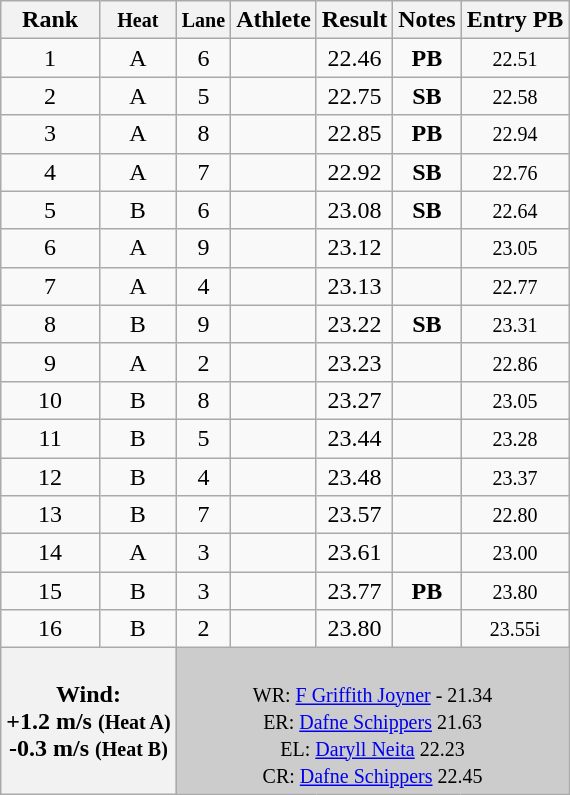<table class="wikitable sortable" style="text-align:center;">
<tr>
<th>Rank</th>
<th><small>Heat</small></th>
<th><small>Lane</small></th>
<th>Athlete</th>
<th>Result</th>
<th>Notes</th>
<th>Entry PB</th>
</tr>
<tr>
<td>1</td>
<td>A</td>
<td>6</td>
<td align=left></td>
<td>22.46</td>
<td> <strong>PB</strong></td>
<td><small>22.51</small></td>
</tr>
<tr>
<td>2</td>
<td>A</td>
<td>5</td>
<td align=left></td>
<td>22.75</td>
<td> <strong>SB</strong></td>
<td><small>22.58</small></td>
</tr>
<tr>
<td>3</td>
<td>A</td>
<td>8</td>
<td align=left></td>
<td>22.85</td>
<td><strong>PB</strong></td>
<td><small>22.94</small></td>
</tr>
<tr>
<td>4</td>
<td>A</td>
<td>7</td>
<td align=left></td>
<td>22.92</td>
<td><strong>SB</strong></td>
<td><small>22.76</small></td>
</tr>
<tr>
<td>5</td>
<td>B</td>
<td>6</td>
<td align=left></td>
<td>23.08</td>
<td><strong>SB</strong></td>
<td><small>22.64</small></td>
</tr>
<tr>
<td>6</td>
<td>A</td>
<td>9</td>
<td align=left></td>
<td>23.12</td>
<td></td>
<td><small>23.05</small></td>
</tr>
<tr>
<td>7</td>
<td>A</td>
<td>4</td>
<td align=left></td>
<td>23.13</td>
<td></td>
<td><small>22.77</small></td>
</tr>
<tr>
<td>8</td>
<td>B</td>
<td>9</td>
<td align=left></td>
<td>23.22</td>
<td><strong>SB</strong></td>
<td><small>23.31</small></td>
</tr>
<tr>
<td>9</td>
<td>A</td>
<td>2</td>
<td align=left></td>
<td>23.23</td>
<td></td>
<td><small>22.86</small></td>
</tr>
<tr>
<td>10</td>
<td>B</td>
<td>8</td>
<td align=left></td>
<td>23.27</td>
<td></td>
<td><small>23.05</small></td>
</tr>
<tr>
<td>11</td>
<td>B</td>
<td>5</td>
<td align=left></td>
<td>23.44</td>
<td></td>
<td><small>23.28</small></td>
</tr>
<tr>
<td>12</td>
<td>B</td>
<td>4</td>
<td align=left></td>
<td>23.48</td>
<td></td>
<td><small>23.37</small></td>
</tr>
<tr>
<td>13</td>
<td>B</td>
<td>7</td>
<td align=left></td>
<td>23.57</td>
<td></td>
<td><small>22.80</small></td>
</tr>
<tr>
<td>14</td>
<td>A</td>
<td>3</td>
<td align=left></td>
<td>23.61</td>
<td></td>
<td><small>23.00</small></td>
</tr>
<tr>
<td>15</td>
<td>B</td>
<td>3</td>
<td align=left></td>
<td>23.77</td>
<td><strong>PB</strong></td>
<td><small>23.80</small></td>
</tr>
<tr>
<td>16</td>
<td>B</td>
<td>2</td>
<td align=left></td>
<td>23.80</td>
<td></td>
<td><small>23.55i</small></td>
</tr>
<tr class="sortbottom">
<th colspan="2" align="left">Wind:<br>+1.2 m/s <small>(Heat A)</small><br>-0.3 m/s <small>(Heat B)</small></th>
<td colspan="5" bgcolor="#cccccc"><br>
<small>WR:   <a href='#'>F Griffith Joyner</a> - 21.34<br>ER:  <a href='#'>Dafne Schippers</a> 21.63<br></small>
<small>EL:   <a href='#'>Daryll Neita</a> 22.23<br>CR:  <a href='#'>Dafne Schippers</a> 22.45</small></td>
</tr>
</table>
